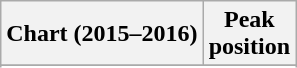<table class="wikitable sortable plainrowheaders" style="text-align:center">
<tr>
<th>Chart (2015–2016)</th>
<th>Peak<br>position</th>
</tr>
<tr>
</tr>
<tr>
</tr>
<tr>
</tr>
<tr>
</tr>
</table>
